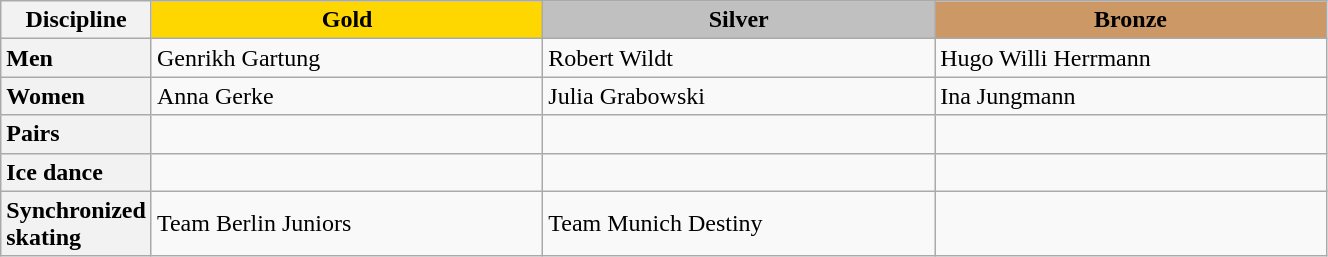<table class="wikitable unsortable" style="text-align:left; width:70%">
<tr>
<th scope="col">Discipline</th>
<td scope="col" style="text-align:center; width:30%; background:gold"><strong>Gold</strong></td>
<td scope="col" style="text-align:center; width:30%; background:silver"><strong>Silver</strong></td>
<td scope="col" style="text-align:center; width:30%; background:#c96"><strong>Bronze</strong></td>
</tr>
<tr>
<th scope="row" style="text-align:left">Men</th>
<td>Genrikh Gartung</td>
<td>Robert Wildt</td>
<td>Hugo Willi Herrmann</td>
</tr>
<tr>
<th scope="row" style="text-align:left">Women</th>
<td>Anna Gerke</td>
<td>Julia Grabowski</td>
<td>Ina Jungmann</td>
</tr>
<tr>
<th scope="row" style="text-align:left">Pairs</th>
<td></td>
<td></td>
<td></td>
</tr>
<tr>
<th scope="row" style="text-align:left">Ice dance</th>
<td></td>
<td></td>
<td></td>
</tr>
<tr>
<th scope="row" style="text-align:left">Synchronized skating</th>
<td>Team Berlin Juniors</td>
<td>Team Munich Destiny</td>
<td></td>
</tr>
</table>
